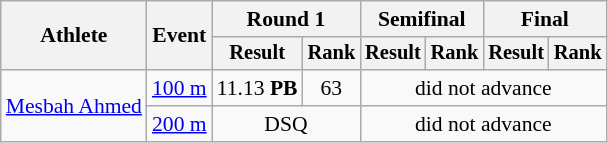<table class="wikitable" style="font-size:90%">
<tr>
<th rowspan="2">Athlete</th>
<th rowspan="2">Event</th>
<th colspan="2">Round 1</th>
<th colspan="2">Semifinal</th>
<th colspan="2">Final</th>
</tr>
<tr style="font-size:95%">
<th>Result</th>
<th>Rank</th>
<th>Result</th>
<th>Rank</th>
<th>Result</th>
<th>Rank</th>
</tr>
<tr align=center>
<td rowspan=2 align=left><a href='#'>Mesbah Ahmed</a></td>
<td align=left><a href='#'>100 m</a></td>
<td>11.13 <strong>PB</strong></td>
<td>63</td>
<td colspan=4>did not advance</td>
</tr>
<tr align=center>
<td align=left><a href='#'>200 m</a></td>
<td colspan=2>DSQ</td>
<td colspan=4>did not advance</td>
</tr>
</table>
